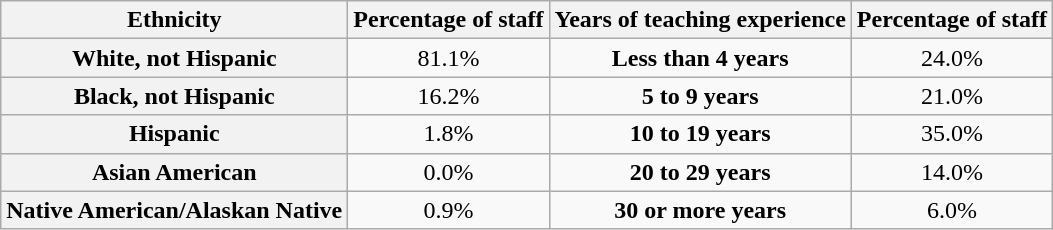<table class="wikitable" style="text-align:center">
<tr>
<th>Ethnicity</th>
<th>Percentage of staff</th>
<th>Years of teaching experience</th>
<th>Percentage of staff</th>
</tr>
<tr>
<th>White, not Hispanic</th>
<td>81.1%</td>
<td><strong>Less than 4 years</strong></td>
<td>24.0%</td>
</tr>
<tr>
<th>Black, not Hispanic</th>
<td>16.2%</td>
<td><strong>5 to 9 years</strong></td>
<td>21.0%</td>
</tr>
<tr>
<th>Hispanic</th>
<td>1.8%</td>
<td><strong>10 to 19 years</strong></td>
<td>35.0%</td>
</tr>
<tr>
<th>Asian American</th>
<td>0.0%</td>
<td><strong>20 to 29 years</strong></td>
<td>14.0%</td>
</tr>
<tr>
<th>Native American/Alaskan Native</th>
<td>0.9%</td>
<td><strong>30 or more years</strong></td>
<td>6.0%</td>
</tr>
</table>
